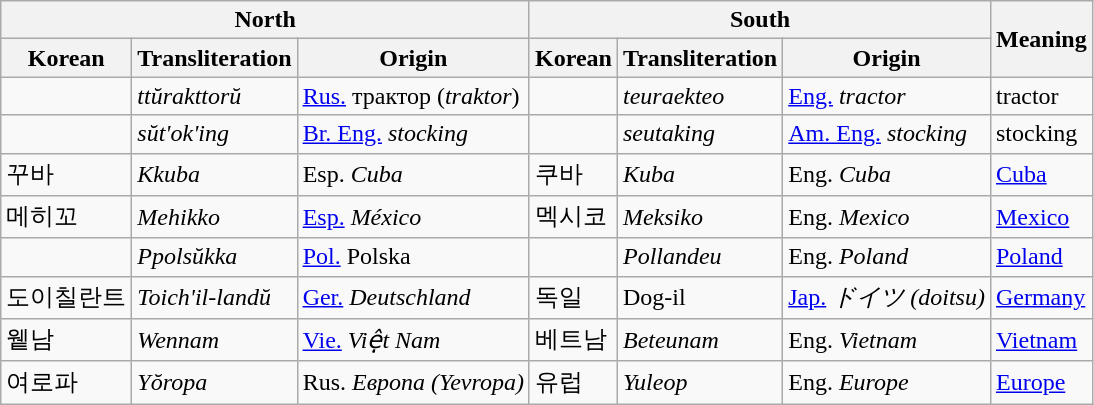<table class="wikitable">
<tr>
<th align="center" colspan="3">North</th>
<th align="center" colspan="3">South</th>
<th align="center" rowspan="2">Meaning</th>
</tr>
<tr>
<th>Korean</th>
<th>Transliteration</th>
<th>Origin</th>
<th>Korean</th>
<th>Transliteration</th>
<th>Origin</th>
</tr>
<tr>
<td></td>
<td><em>ttŭrakttorŭ</em></td>
<td><a href='#'>Rus.</a> трактор (<em>traktor</em>)</td>
<td></td>
<td><em>teuraekteo</em></td>
<td><a href='#'>Eng.</a> <em>tractor</em></td>
<td>tractor</td>
</tr>
<tr>
<td></td>
<td><em>sŭt'ok'ing</em></td>
<td><a href='#'>Br. Eng.</a> <em>stocking</em></td>
<td></td>
<td><em>seutaking</em></td>
<td><a href='#'>Am. Eng.</a> <em>stocking</em></td>
<td>stocking</td>
</tr>
<tr>
<td>꾸바</td>
<td><em>Kkuba</em></td>
<td>Esp. <em>Cuba</em></td>
<td>쿠바</td>
<td><em>Kuba</em></td>
<td>Eng. <em>Cuba</em></td>
<td><a href='#'>Cuba</a></td>
</tr>
<tr>
<td>메히꼬</td>
<td><em>Mehikko</em></td>
<td><a href='#'>Esp.</a> <em>México</em></td>
<td>멕시코</td>
<td><em>Meksiko</em></td>
<td>Eng. <em>Mexico</em></td>
<td><a href='#'>Mexico</a></td>
</tr>
<tr>
<td></td>
<td><em>Ppolsŭkka</em></td>
<td><a href='#'>Pol.</a> Polska</td>
<td></td>
<td><em>Pollandeu</em></td>
<td>Eng. <em>Poland</em></td>
<td><a href='#'>Poland</a></td>
</tr>
<tr>
<td>도이칠란트</td>
<td><em>Toich'il-landŭ</em></td>
<td><a href='#'>Ger.</a> <em>Deutschland</em></td>
<td>독일</td>
<td>Dog-il</td>
<td><a href='#'>Jap.</a> <em>ドイツ</em> <em>(doitsu)</em></td>
<td><a href='#'>Germany</a></td>
</tr>
<tr>
<td>윁남</td>
<td><em>Wennam</em></td>
<td><a href='#'>Vie.</a> <em>Việt Nam</em></td>
<td>베트남</td>
<td><em>Beteunam</em></td>
<td>Eng. <em>Vietnam</em></td>
<td><a href='#'>Vietnam</a></td>
</tr>
<tr>
<td>여로파</td>
<td><em>Yŏropa</em></td>
<td>Rus. <em>Европа (Yevropa)</em></td>
<td>유럽</td>
<td><em>Yuleop</em></td>
<td>Eng. <em>Europe</em></td>
<td><a href='#'>Europe</a></td>
</tr>
</table>
